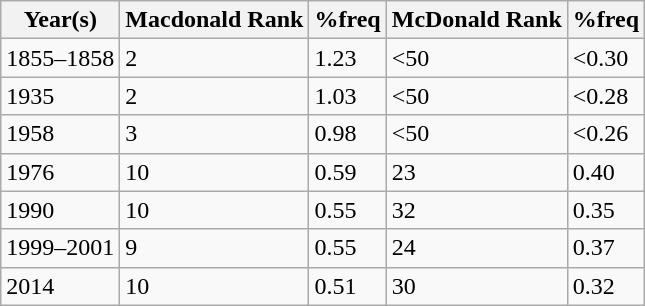<table class="wikitable">
<tr>
<th>Year(s)</th>
<th>Macdonald Rank</th>
<th>%freq</th>
<th>McDonald Rank</th>
<th>%freq</th>
</tr>
<tr>
<td>1855–1858</td>
<td>2</td>
<td>1.23</td>
<td><50</td>
<td><0.30</td>
</tr>
<tr>
<td>1935</td>
<td>2</td>
<td>1.03</td>
<td><50</td>
<td><0.28</td>
</tr>
<tr>
<td>1958</td>
<td>3</td>
<td>0.98</td>
<td><50</td>
<td><0.26</td>
</tr>
<tr>
<td>1976</td>
<td>10</td>
<td>0.59</td>
<td>23</td>
<td>0.40</td>
</tr>
<tr>
<td>1990</td>
<td>10</td>
<td>0.55</td>
<td>32</td>
<td>0.35</td>
</tr>
<tr>
<td>1999–2001</td>
<td>9</td>
<td>0.55</td>
<td>24</td>
<td>0.37</td>
</tr>
<tr>
<td>2014</td>
<td>10</td>
<td>0.51</td>
<td>30</td>
<td>0.32</td>
</tr>
</table>
